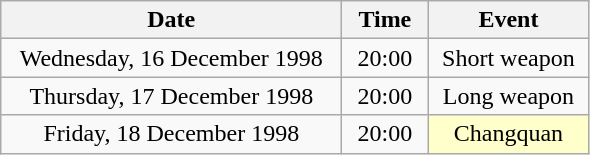<table class = "wikitable" style="text-align:center;">
<tr>
<th width=220>Date</th>
<th width=50>Time</th>
<th width=100>Event</th>
</tr>
<tr>
<td>Wednesday, 16 December 1998</td>
<td>20:00</td>
<td>Short weapon</td>
</tr>
<tr>
<td>Thursday, 17 December 1998</td>
<td>20:00</td>
<td>Long weapon</td>
</tr>
<tr>
<td>Friday, 18 December 1998</td>
<td>20:00</td>
<td bgcolor=ffffcc>Changquan</td>
</tr>
</table>
